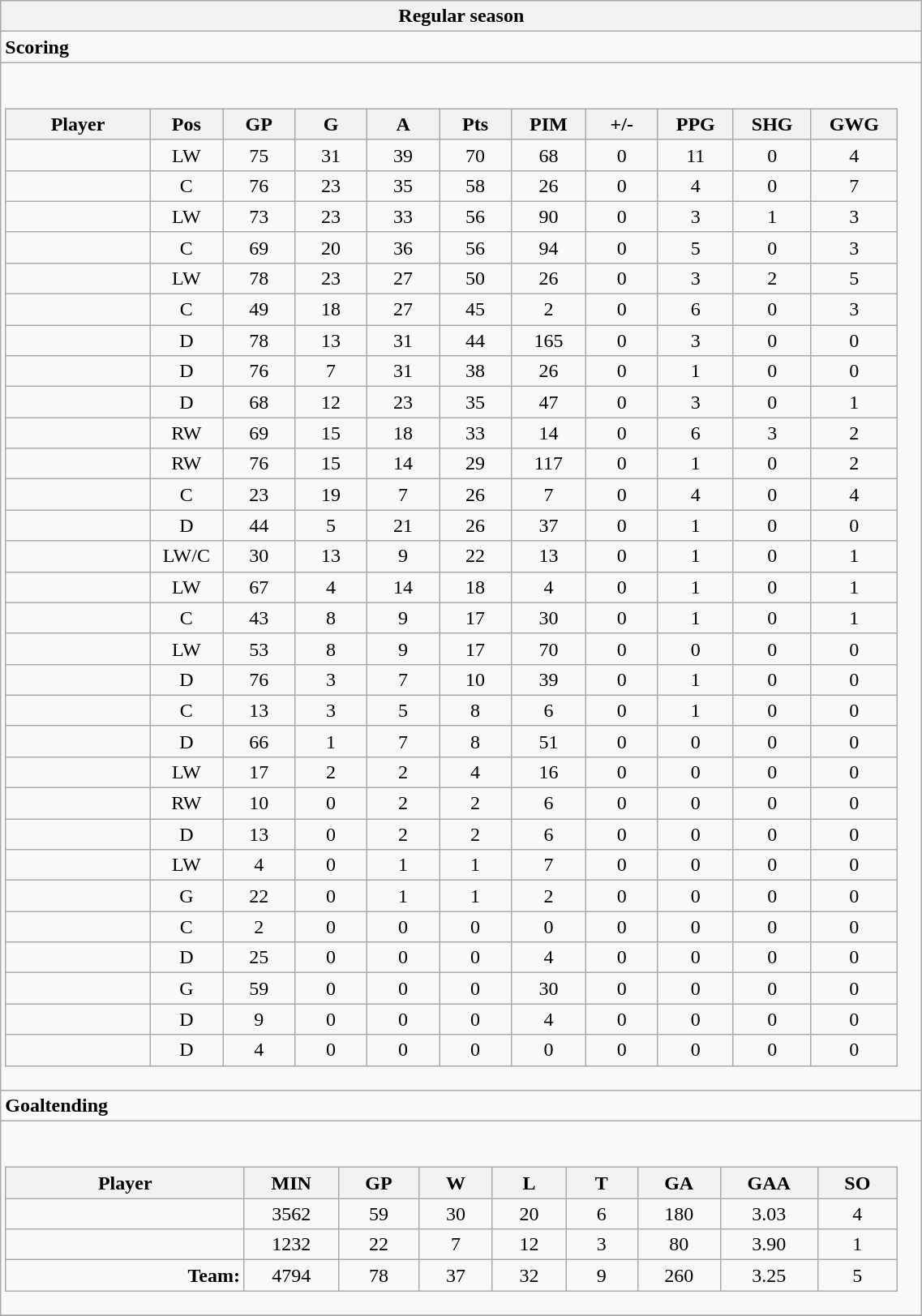<table class="wikitable collapsible" width="60%" border="1">
<tr>
<th>Regular season</th>
</tr>
<tr>
<td class="tocccolors"><strong>Scoring</strong></td>
</tr>
<tr>
<td><br><table class="wikitable sortable">
<tr ALIGN="center">
<th bgcolor="#DDDDFF" width="10%">Player</th>
<th bgcolor="#DDDDFF" width="3%" title="Position">Pos</th>
<th bgcolor="#DDDDFF" width="5%" title="Games played">GP</th>
<th bgcolor="#DDDDFF" width="5%" title="Goals">G</th>
<th bgcolor="#DDDDFF" width="5%" title="Assists">A</th>
<th bgcolor="#DDDDFF" width="5%" title="Points">Pts</th>
<th bgcolor="#DDDDFF" width="5%" title="Penalties in Minutes">PIM</th>
<th bgcolor="#DDDDFF" width="5%" title="Plus/minus">+/-</th>
<th bgcolor="#DDDDFF" width="5%" title="Power play goals">PPG</th>
<th bgcolor="#DDDDFF" width="5%" title="Short-handed goals">SHG</th>
<th bgcolor="#DDDDFF" width="5%" title="Game-winning goals">GWG</th>
</tr>
<tr align="center">
<td align="right"></td>
<td>LW</td>
<td>75</td>
<td>31</td>
<td>39</td>
<td>70</td>
<td>68</td>
<td>0</td>
<td>11</td>
<td>0</td>
<td>4</td>
</tr>
<tr align="center">
<td align="right"></td>
<td>C</td>
<td>76</td>
<td>23</td>
<td>35</td>
<td>58</td>
<td>26</td>
<td>0</td>
<td>4</td>
<td>0</td>
<td>7</td>
</tr>
<tr align="center">
<td align="right"></td>
<td>LW</td>
<td>73</td>
<td>23</td>
<td>33</td>
<td>56</td>
<td>90</td>
<td>0</td>
<td>3</td>
<td>1</td>
<td>3</td>
</tr>
<tr align="center">
<td align="right"></td>
<td>C</td>
<td>69</td>
<td>20</td>
<td>36</td>
<td>56</td>
<td>94</td>
<td>0</td>
<td>5</td>
<td>0</td>
<td>3</td>
</tr>
<tr align="center">
<td align="right"></td>
<td>LW</td>
<td>78</td>
<td>23</td>
<td>27</td>
<td>50</td>
<td>26</td>
<td>0</td>
<td>3</td>
<td>2</td>
<td>5</td>
</tr>
<tr align="center">
<td align="right"></td>
<td>C</td>
<td>49</td>
<td>18</td>
<td>27</td>
<td>45</td>
<td>2</td>
<td>0</td>
<td>6</td>
<td>0</td>
<td>3</td>
</tr>
<tr align="center">
<td align="right"></td>
<td>D</td>
<td>78</td>
<td>13</td>
<td>31</td>
<td>44</td>
<td>165</td>
<td>0</td>
<td>3</td>
<td>0</td>
<td>0</td>
</tr>
<tr align="center">
<td align="right"></td>
<td>D</td>
<td>76</td>
<td>7</td>
<td>31</td>
<td>38</td>
<td>26</td>
<td>0</td>
<td>1</td>
<td>0</td>
<td>0</td>
</tr>
<tr align="center">
<td align="right"></td>
<td>D</td>
<td>68</td>
<td>12</td>
<td>23</td>
<td>35</td>
<td>47</td>
<td>0</td>
<td>3</td>
<td>0</td>
<td>1</td>
</tr>
<tr align="center">
<td align="right"></td>
<td>RW</td>
<td>69</td>
<td>15</td>
<td>18</td>
<td>33</td>
<td>14</td>
<td>0</td>
<td>6</td>
<td>3</td>
<td>2</td>
</tr>
<tr align="center">
<td align="right"></td>
<td>RW</td>
<td>76</td>
<td>15</td>
<td>14</td>
<td>29</td>
<td>117</td>
<td>0</td>
<td>1</td>
<td>0</td>
<td>2</td>
</tr>
<tr align="center">
<td align="right"></td>
<td>C</td>
<td>23</td>
<td>19</td>
<td>7</td>
<td>26</td>
<td>7</td>
<td>0</td>
<td>4</td>
<td>0</td>
<td>4</td>
</tr>
<tr align="center">
<td align="right"></td>
<td>D</td>
<td>44</td>
<td>5</td>
<td>21</td>
<td>26</td>
<td>37</td>
<td>0</td>
<td>1</td>
<td>0</td>
<td>0</td>
</tr>
<tr align="center">
<td align="right"></td>
<td>LW/C</td>
<td>30</td>
<td>13</td>
<td>9</td>
<td>22</td>
<td>13</td>
<td>0</td>
<td>1</td>
<td>0</td>
<td>1</td>
</tr>
<tr align="center">
<td align="right"></td>
<td>LW</td>
<td>67</td>
<td>4</td>
<td>14</td>
<td>18</td>
<td>4</td>
<td>0</td>
<td>1</td>
<td>0</td>
<td>1</td>
</tr>
<tr align="center">
<td align="right"></td>
<td>C</td>
<td>43</td>
<td>8</td>
<td>9</td>
<td>17</td>
<td>30</td>
<td>0</td>
<td>1</td>
<td>0</td>
<td>1</td>
</tr>
<tr align="center">
<td align="right"></td>
<td>LW</td>
<td>53</td>
<td>8</td>
<td>9</td>
<td>17</td>
<td>70</td>
<td>0</td>
<td>0</td>
<td>0</td>
<td>0</td>
</tr>
<tr align="center">
<td align="right"></td>
<td>D</td>
<td>76</td>
<td>3</td>
<td>7</td>
<td>10</td>
<td>39</td>
<td>0</td>
<td>1</td>
<td>0</td>
<td>0</td>
</tr>
<tr align="center">
<td align="right"></td>
<td>C</td>
<td>13</td>
<td>3</td>
<td>5</td>
<td>8</td>
<td>6</td>
<td>0</td>
<td>1</td>
<td>0</td>
<td>0</td>
</tr>
<tr align="center">
<td align="right"></td>
<td>D</td>
<td>66</td>
<td>1</td>
<td>7</td>
<td>8</td>
<td>51</td>
<td>0</td>
<td>0</td>
<td>0</td>
<td>0</td>
</tr>
<tr align="center">
<td align="right"></td>
<td>LW</td>
<td>17</td>
<td>2</td>
<td>2</td>
<td>4</td>
<td>16</td>
<td>0</td>
<td>0</td>
<td>0</td>
<td>0</td>
</tr>
<tr align="center">
<td align="right"></td>
<td>RW</td>
<td>10</td>
<td>0</td>
<td>2</td>
<td>2</td>
<td>6</td>
<td>0</td>
<td>0</td>
<td>0</td>
<td>0</td>
</tr>
<tr align="center">
<td align="right"></td>
<td>D</td>
<td>13</td>
<td>0</td>
<td>2</td>
<td>2</td>
<td>6</td>
<td>0</td>
<td>0</td>
<td>0</td>
<td>0</td>
</tr>
<tr align="center">
<td align="right"></td>
<td>LW</td>
<td>4</td>
<td>0</td>
<td>1</td>
<td>1</td>
<td>7</td>
<td>0</td>
<td>0</td>
<td>0</td>
<td>0</td>
</tr>
<tr align="center">
<td align="right"></td>
<td>G</td>
<td>22</td>
<td>0</td>
<td>1</td>
<td>1</td>
<td>2</td>
<td>0</td>
<td>0</td>
<td>0</td>
<td>0</td>
</tr>
<tr align="center">
<td align="right"></td>
<td>C</td>
<td>2</td>
<td>0</td>
<td>0</td>
<td>0</td>
<td>0</td>
<td>0</td>
<td>0</td>
<td>0</td>
<td>0</td>
</tr>
<tr align="center">
<td align="right"></td>
<td>D</td>
<td>25</td>
<td>0</td>
<td>0</td>
<td>0</td>
<td>4</td>
<td>0</td>
<td>0</td>
<td>0</td>
<td>0</td>
</tr>
<tr align="center">
<td align="right"></td>
<td>G</td>
<td>59</td>
<td>0</td>
<td>0</td>
<td>0</td>
<td>30</td>
<td>0</td>
<td>0</td>
<td>0</td>
<td>0</td>
</tr>
<tr align="center">
<td align="right"></td>
<td>D</td>
<td>9</td>
<td>0</td>
<td>0</td>
<td>0</td>
<td>4</td>
<td>0</td>
<td>0</td>
<td>0</td>
<td>0</td>
</tr>
<tr align="center">
<td align="right"></td>
<td>D</td>
<td>4</td>
<td>0</td>
<td>0</td>
<td>0</td>
<td>0</td>
<td>0</td>
<td>0</td>
<td>0</td>
<td>0</td>
</tr>
</table>
</td>
</tr>
<tr>
<td class="toccolors"><strong>Goaltending</strong></td>
</tr>
<tr>
<td><br><table class="wikitable sortable">
<tr>
<th bgcolor="#DDDDFF" width="10%">Player</th>
<th width="3%" bgcolor="#DDDDFF" title="Minutes played">MIN</th>
<th width="3%" bgcolor="#DDDDFF" title="Games played in">GP</th>
<th width="3%" bgcolor="#DDDDFF" title="Wins">W</th>
<th width="3%" bgcolor="#DDDDFF"title="Losses">L</th>
<th width="3%" bgcolor="#DDDDFF" title="Ties">T</th>
<th width="3%" bgcolor="#DDDDFF" title="Goals against">GA</th>
<th width="3%" bgcolor="#DDDDFF" title="Goals against average">GAA</th>
<th width="3%" bgcolor="#DDDDFF"title="Shut-outs">SO</th>
</tr>
<tr align="center">
<td align="right"></td>
<td>3562</td>
<td>59</td>
<td>30</td>
<td>20</td>
<td>6</td>
<td>180</td>
<td>3.03</td>
<td>4</td>
</tr>
<tr align="center">
<td align="right"></td>
<td>1232</td>
<td>22</td>
<td>7</td>
<td>12</td>
<td>3</td>
<td>80</td>
<td>3.90</td>
<td>1</td>
</tr>
<tr align="center">
<td align="right"><strong>Team:</strong></td>
<td>4794</td>
<td>78</td>
<td>37</td>
<td>32</td>
<td>9</td>
<td>260</td>
<td>3.25</td>
<td>5</td>
</tr>
</table>
</td>
</tr>
<tr>
</tr>
</table>
